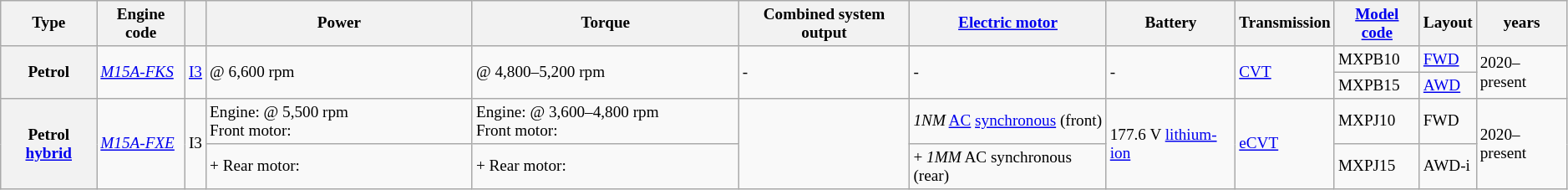<table class="wikitable" style="text-align:left; font-size:80%;">
<tr>
<th>Type</th>
<th>Engine code</th>
<th></th>
<th width="17%">Power</th>
<th width="17%">Torque</th>
<th>Combined system output</th>
<th><a href='#'>Electric motor</a></th>
<th>Battery</th>
<th>Transmission</th>
<th><a href='#'>Model code</a></th>
<th>Layout</th>
<th> years</th>
</tr>
<tr>
<th rowspan="2">Petrol</th>
<td rowspan="2"><em><a href='#'>M15A-FKS</a></em></td>
<td rowspan="2"> <a href='#'>I3</a></td>
<td rowspan="2"> @ 6,600 rpm</td>
<td rowspan="2"> @ 4,800–5,200 rpm</td>
<td rowspan="2">-</td>
<td rowspan="2">-</td>
<td rowspan="2">-</td>
<td rowspan="2"><a href='#'>CVT</a></td>
<td>MXPB10</td>
<td><a href='#'>FWD</a></td>
<td rowspan="2">2020–present</td>
</tr>
<tr>
<td>MXPB15</td>
<td><a href='#'>AWD</a></td>
</tr>
<tr>
<th rowspan="2">Petrol <a href='#'>hybrid</a></th>
<td rowspan="2"><em><a href='#'>M15A-FXE</a></em></td>
<td rowspan="2"> I3</td>
<td>Engine:  @ 5,500 rpm<br>Front motor: </td>
<td>Engine:  @ 3,600–4,800 rpm<br>Front motor: </td>
<td rowspan="2"></td>
<td><em>1NM</em> <a href='#'>AC</a> <a href='#'>synchronous</a> (front)</td>
<td rowspan="2">177.6 V <a href='#'>lithium-ion</a></td>
<td rowspan="2"><a href='#'>eCVT</a></td>
<td>MXPJ10</td>
<td>FWD</td>
<td rowspan="4">2020–present</td>
</tr>
<tr>
<td>+ Rear motor: </td>
<td>+ Rear motor: </td>
<td>+ <em>1MM</em> AC synchronous (rear)</td>
<td>MXPJ15</td>
<td>AWD-i</td>
</tr>
</table>
